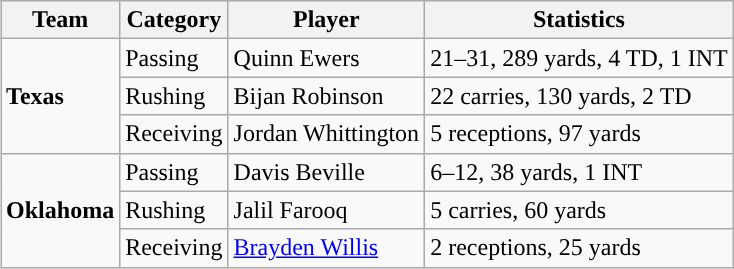<table class="wikitable" style="float: right;">
<tr>
<th>Team</th>
<th>Category</th>
<th>Player</th>
<th>Statistics</th>
</tr>
<tr>
<td rowspan=3><strong>Texas</strong></td>
<td>Passing</td>
<td>Quinn Ewers</td>
<td>21–31, 289 yards, 4 TD, 1 INT</td>
</tr>
<tr>
<td>Rushing</td>
<td>Bijan Robinson</td>
<td>22 carries, 130 yards, 2 TD</td>
</tr>
<tr>
<td>Receiving</td>
<td>Jordan Whittington</td>
<td>5 receptions, 97 yards</td>
</tr>
<tr>
<td rowspan=3><strong>Oklahoma</strong></td>
<td>Passing</td>
<td>Davis Beville</td>
<td>6–12, 38 yards, 1 INT</td>
</tr>
<tr>
<td>Rushing</td>
<td>Jalil Farooq</td>
<td>5 carries, 60 yards</td>
</tr>
<tr>
<td>Receiving</td>
<td><a href='#'>Brayden Willis</a></td>
<td>2 receptions, 25 yards</td>
</tr>
</table>
